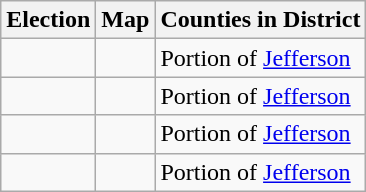<table class="wikitable">
<tr>
<th>Election</th>
<th>Map</th>
<th>Counties in District</th>
</tr>
<tr>
<td></td>
<td></td>
<td>Portion of <a href='#'>Jefferson</a></td>
</tr>
<tr>
<td></td>
<td></td>
<td>Portion of <a href='#'>Jefferson</a></td>
</tr>
<tr>
<td></td>
<td></td>
<td>Portion of <a href='#'>Jefferson</a></td>
</tr>
<tr>
<td></td>
<td></td>
<td>Portion of <a href='#'>Jefferson</a></td>
</tr>
</table>
